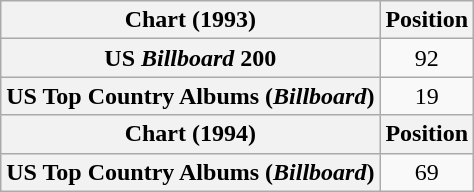<table class="wikitable plainrowheaders" style="text-align:center">
<tr>
<th scope="col">Chart (1993)</th>
<th scope="col">Position</th>
</tr>
<tr>
<th scope="row">US <em>Billboard</em> 200</th>
<td>92</td>
</tr>
<tr>
<th scope="row">US Top Country Albums (<em>Billboard</em>)</th>
<td>19</td>
</tr>
<tr>
<th scope="col">Chart (1994)</th>
<th scope="col">Position</th>
</tr>
<tr>
<th scope="row">US Top Country Albums (<em>Billboard</em>)</th>
<td>69</td>
</tr>
</table>
